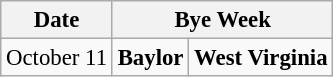<table class="wikitable" style="font-size:95%;">
<tr>
<th>Date</th>
<th colspan="2">Bye Week</th>
</tr>
<tr>
<td>October 11</td>
<td><strong>Baylor</strong></td>
<td><strong>West Virginia</strong></td>
</tr>
</table>
